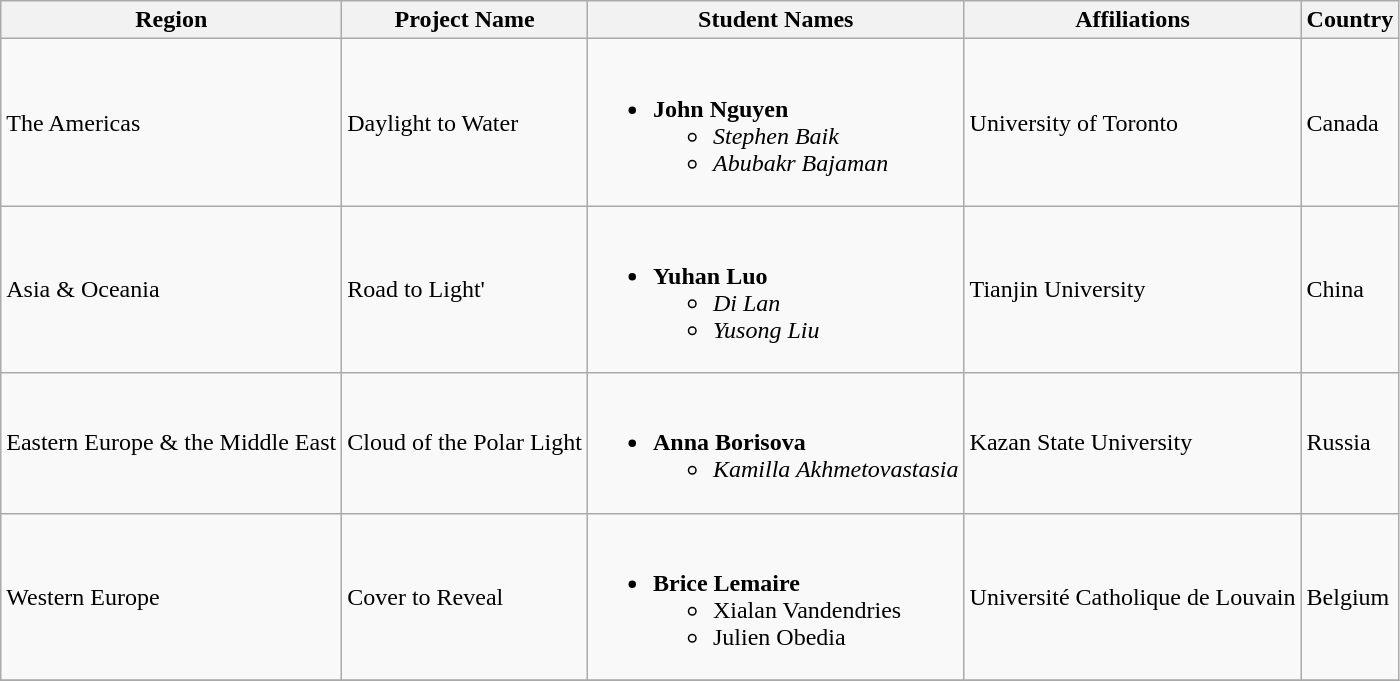<table class="wikitable">
<tr>
<th>Region</th>
<th>Project Name</th>
<th>Student Names</th>
<th>Affiliations</th>
<th>Country</th>
</tr>
<tr>
<td>The Americas</td>
<td>Daylight to Water</td>
<td><br><ul><li><strong>John Nguyen</strong><ul><li><em>Stephen Baik</em></li><li><em>Abubakr Bajaman</em></li></ul></li></ul></td>
<td>University of Toronto</td>
<td>Canada</td>
</tr>
<tr>
<td>Asia & Oceania</td>
<td>Road to Light'</td>
<td><br><ul><li><strong>Yuhan Luo</strong><ul><li><em>Di Lan</em></li><li><em>Yusong Liu</em></li></ul></li></ul></td>
<td>Tianjin University</td>
<td>China</td>
</tr>
<tr>
<td>Eastern Europe & the Middle East</td>
<td>Cloud of the Polar Light</td>
<td><br><ul><li><strong>Anna Borisova</strong><ul><li><em>Kamilla Akhmetovastasia </em></li></ul></li></ul></td>
<td>Kazan State University</td>
<td>Russia</td>
</tr>
<tr>
<td>Western Europe</td>
<td>Cover to Reveal</td>
<td><br><ul><li><strong>Brice Lemaire</strong><ul><li>Xialan Vandendries</li><li>Julien Obedia</li></ul></li></ul></td>
<td>Université Catholique de Louvain</td>
<td>Belgium</td>
</tr>
<tr>
</tr>
</table>
